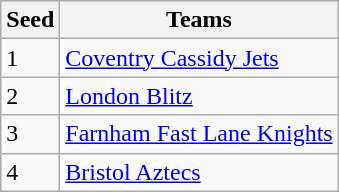<table class="wikitable">
<tr>
<th>Seed</th>
<th>Teams</th>
</tr>
<tr>
<td>1</td>
<td><a href='#'>Coventry Cassidy Jets</a></td>
</tr>
<tr>
<td>2</td>
<td><a href='#'>London Blitz</a></td>
</tr>
<tr>
<td>3</td>
<td><a href='#'>Farnham Fast Lane Knights</a></td>
</tr>
<tr>
<td>4</td>
<td><a href='#'>Bristol Aztecs</a></td>
</tr>
</table>
